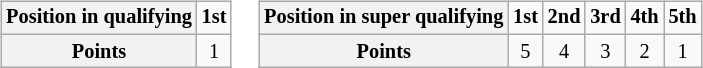<table>
<tr>
<td><br><table class="wikitable" style="font-size:85%; text-align:center">
<tr>
<th>Position in qualifying</th>
<td><strong>1st</strong></td>
</tr>
<tr>
<th>Points</th>
<td>1</td>
</tr>
</table>
</td>
<td valign="top"><br><table class="wikitable" style="font-size:85%; text-align:center">
<tr>
<th>Position in super qualifying</th>
<td><strong>1st</strong></td>
<td><strong>2nd</strong></td>
<td><strong>3rd</strong></td>
<td><strong>4th</strong></td>
<td><strong>5th</strong></td>
</tr>
<tr>
<th align="center">Points</th>
<td>5</td>
<td>4</td>
<td>3</td>
<td>2</td>
<td>1</td>
</tr>
</table>
</td>
</tr>
</table>
